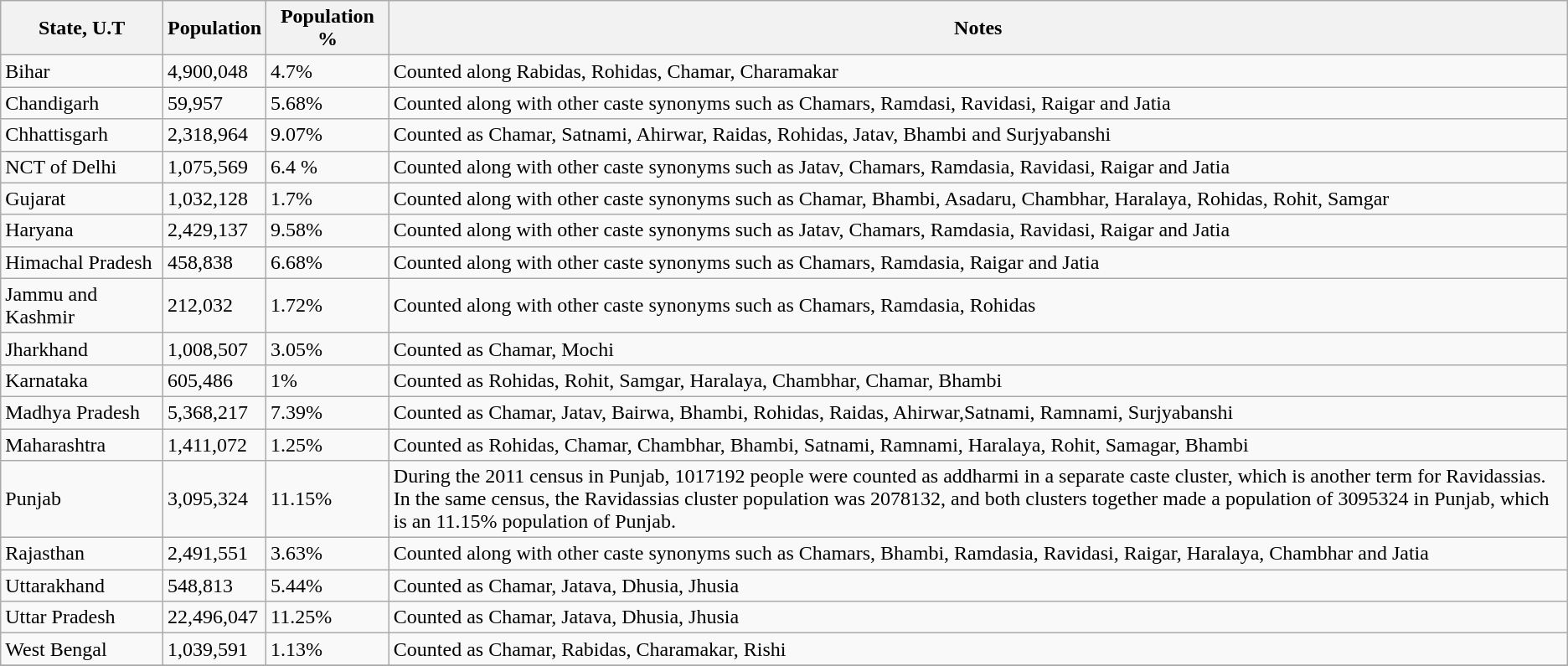<table class="wikitable sortable">
<tr>
<th>State, U.T</th>
<th>Population</th>
<th>Population %</th>
<th>Notes</th>
</tr>
<tr>
<td>Bihar</td>
<td>4,900,048</td>
<td>4.7%</td>
<td>Counted along Rabidas, Rohidas, Chamar, Charamakar</td>
</tr>
<tr>
<td>Chandigarh</td>
<td>59,957</td>
<td>5.68%</td>
<td>Counted along with other caste synonyms such as Chamars, Ramdasi, Ravidasi, Raigar and Jatia</td>
</tr>
<tr>
<td>Chhattisgarh</td>
<td>2,318,964</td>
<td>9.07%</td>
<td>Counted as Chamar, Satnami, Ahirwar, Raidas, Rohidas, Jatav, Bhambi and Surjyabanshi</td>
</tr>
<tr>
<td>NCT of Delhi</td>
<td>1,075,569</td>
<td>6.4 %</td>
<td>Counted along with other caste synonyms such as Jatav, Chamars, Ramdasia, Ravidasi, Raigar and Jatia</td>
</tr>
<tr>
<td>Gujarat</td>
<td>1,032,128</td>
<td>1.7%</td>
<td>Counted along with other caste synonyms such as Chamar, Bhambi, Asadaru, Chambhar, Haralaya, Rohidas, Rohit, Samgar</td>
</tr>
<tr>
<td>Haryana</td>
<td>2,429,137</td>
<td>9.58%</td>
<td>Counted along with other caste synonyms such as Jatav, Chamars, Ramdasia, Ravidasi, Raigar and Jatia</td>
</tr>
<tr>
<td>Himachal Pradesh</td>
<td>458,838</td>
<td>6.68%</td>
<td>Counted along with other caste synonyms such as Chamars, Ramdasia, Raigar and Jatia</td>
</tr>
<tr>
<td>Jammu and Kashmir</td>
<td>212,032</td>
<td>1.72%</td>
<td>Counted along with other caste synonyms such as Chamars, Ramdasia, Rohidas</td>
</tr>
<tr>
<td>Jharkhand</td>
<td>1,008,507</td>
<td>3.05%</td>
<td>Counted as Chamar, Mochi</td>
</tr>
<tr>
<td>Karnataka</td>
<td>605,486</td>
<td>1%</td>
<td>Counted as Rohidas, Rohit, Samgar, Haralaya, Chambhar, Chamar, Bhambi</td>
</tr>
<tr>
<td>Madhya Pradesh</td>
<td>5,368,217</td>
<td>7.39%</td>
<td>Counted as Chamar, Jatav, Bairwa, Bhambi, Rohidas, Raidas, Ahirwar,Satnami, Ramnami, Surjyabanshi</td>
</tr>
<tr>
<td>Maharashtra</td>
<td>1,411,072</td>
<td>1.25%</td>
<td>Counted as Rohidas, Chamar, Chambhar, Bhambi, Satnami, Ramnami, Haralaya, Rohit, Samagar, Bhambi</td>
</tr>
<tr>
<td>Punjab</td>
<td>3,095,324</td>
<td>11.15%</td>
<td>During the 2011 census in Punjab, 1017192 people were counted as addharmi in a separate caste cluster, which is another term for Ravidassias.<br>In the same census, the Ravidassias cluster population was 2078132, and both clusters together made a population of 3095324 in Punjab, which is an 11.15% population of Punjab.</td>
</tr>
<tr>
<td>Rajasthan</td>
<td>2,491,551</td>
<td>3.63%</td>
<td>Counted along with other caste synonyms such as Chamars, Bhambi, Ramdasia, Ravidasi, Raigar, Haralaya, Chambhar and Jatia</td>
</tr>
<tr>
<td>Uttarakhand</td>
<td>548,813</td>
<td>5.44%</td>
<td>Counted as Chamar, Jatava, Dhusia, Jhusia</td>
</tr>
<tr>
<td>Uttar Pradesh</td>
<td>22,496,047</td>
<td>11.25%</td>
<td>Counted as Chamar, Jatava, Dhusia, Jhusia</td>
</tr>
<tr>
<td>West Bengal</td>
<td>1,039,591</td>
<td>1.13%</td>
<td>Counted as Chamar, Rabidas, Charamakar, Rishi</td>
</tr>
<tr>
</tr>
</table>
